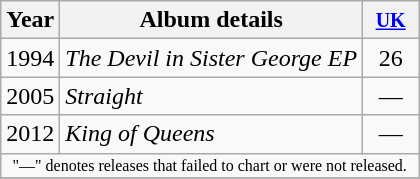<table class="wikitable">
<tr>
<th>Year</th>
<th>Album details</th>
<th width="30"><small><a href='#'>UK</a></small><br></th>
</tr>
<tr>
<td>1994</td>
<td align="left"><em>The Devil in Sister George EP</em></td>
<td align="center">26</td>
</tr>
<tr>
<td>2005</td>
<td align="left"><em>Straight</em></td>
<td align="center">—</td>
</tr>
<tr>
<td>2012</td>
<td align="left"><em>King of Queens</em></td>
<td align="center">—</td>
</tr>
<tr>
<td colspan="3" style="font-size: 8pt" align="center">"—" denotes releases that failed to chart or were not released.</td>
</tr>
<tr>
</tr>
</table>
